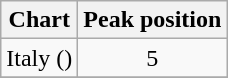<table class="wikitable sortable">
<tr>
<th align="left">Chart</th>
<th align="left">Peak position</th>
</tr>
<tr>
<td align="left">Italy ()</td>
<td align="center">5</td>
</tr>
<tr>
</tr>
</table>
